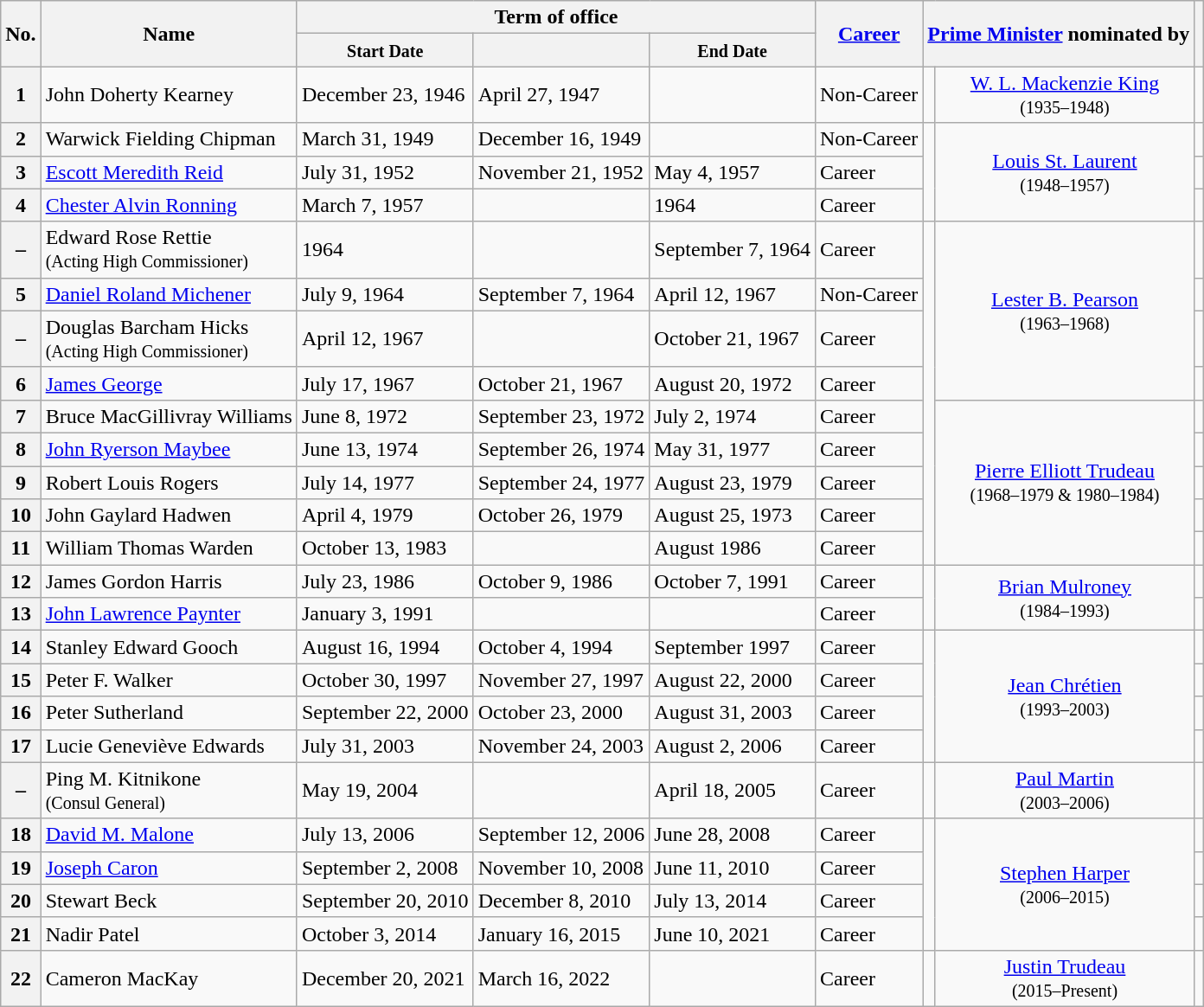<table class="wikitable">
<tr>
<th rowspan="2">No.</th>
<th rowspan="2">Name</th>
<th colspan="3">Term of office</th>
<th rowspan="2"><a href='#'>Career</a></th>
<th rowspan="2"; colspan="2"><a href='#'>Prime Minister</a> nominated by</th>
<th rowspan="2"></th>
</tr>
<tr>
<th><small>Start Date</small></th>
<th><small><a href='#'></a></small></th>
<th><small>End Date</small></th>
</tr>
<tr>
<th>1</th>
<td>John Doherty Kearney</td>
<td>December 23, 1946</td>
<td>April 27, 1947</td>
<td></td>
<td>Non-Career</td>
<td></td>
<td style=text-align:center><a href='#'>W. L. Mackenzie King</a><br><small>(1935–1948)</small></td>
<td></td>
</tr>
<tr>
<th>2</th>
<td>Warwick Fielding Chipman</td>
<td>March 31, 1949</td>
<td>December 16, 1949</td>
<td></td>
<td>Non-Career</td>
<td rowspan="3"></td>
<td rowspan="3"style=text-align:center><a href='#'>Louis St. Laurent</a><br><small>(1948–1957)</small></td>
<td></td>
</tr>
<tr>
<th>3</th>
<td><a href='#'>Escott Meredith Reid</a></td>
<td>July 31, 1952</td>
<td>November 21, 1952</td>
<td>May 4, 1957</td>
<td>Career</td>
<td></td>
</tr>
<tr>
<th>4</th>
<td><a href='#'>Chester Alvin Ronning</a></td>
<td>March 7, 1957</td>
<td></td>
<td>1964</td>
<td>Career</td>
<td></td>
</tr>
<tr>
<th>–</th>
<td>Edward Rose Rettie<br><small>(Acting High Commissioner)</small></td>
<td>1964</td>
<td></td>
<td>September 7, 1964</td>
<td>Career</td>
<td rowspan="9"></td>
<td rowspan="4"style=text-align:center><a href='#'>Lester B. Pearson</a><br><small>(1963–1968)</small></td>
<td></td>
</tr>
<tr>
<th>5</th>
<td><a href='#'>Daniel Roland Michener</a></td>
<td>July 9, 1964</td>
<td>September 7, 1964</td>
<td>April 12, 1967</td>
<td>Non-Career</td>
<td></td>
</tr>
<tr>
<th>–</th>
<td>Douglas Barcham Hicks<br><small>(Acting High Commissioner)</small></td>
<td>April 12, 1967</td>
<td></td>
<td>October 21, 1967</td>
<td>Career</td>
<td></td>
</tr>
<tr>
<th>6</th>
<td><a href='#'>James George</a></td>
<td>July 17, 1967</td>
<td>October 21, 1967</td>
<td>August 20, 1972</td>
<td>Career</td>
<td></td>
</tr>
<tr>
<th>7</th>
<td>Bruce MacGillivray Williams</td>
<td>June 8, 1972</td>
<td>September 23, 1972</td>
<td>July 2, 1974</td>
<td>Career</td>
<td style="text-align:center" rowspan="5"><a href='#'>Pierre Elliott Trudeau</a><br><small>(1968–1979 & 1980–1984)</small></td>
<td></td>
</tr>
<tr>
<th>8</th>
<td><a href='#'>John Ryerson Maybee</a></td>
<td>June 13, 1974</td>
<td>September 26, 1974</td>
<td>May 31, 1977</td>
<td>Career</td>
<td></td>
</tr>
<tr>
<th>9</th>
<td>Robert Louis Rogers</td>
<td>July 14, 1977</td>
<td>September 24, 1977</td>
<td>August 23, 1979</td>
<td>Career</td>
<td></td>
</tr>
<tr>
<th>10</th>
<td>John Gaylard Hadwen</td>
<td>April 4, 1979</td>
<td>October 26, 1979</td>
<td>August 25, 1973</td>
<td>Career</td>
<td></td>
</tr>
<tr>
<th>11</th>
<td>William Thomas Warden</td>
<td>October 13, 1983</td>
<td></td>
<td>August 1986</td>
<td>Career</td>
<td></td>
</tr>
<tr>
<th>12</th>
<td>James Gordon Harris</td>
<td>July 23, 1986</td>
<td>October 9, 1986</td>
<td>October 7, 1991</td>
<td>Career</td>
<td rowspan="2"></td>
<td rowspan="2"style=text-align:center><a href='#'>Brian Mulroney</a><br><small>(1984–1993)</small></td>
<td></td>
</tr>
<tr>
<th>13</th>
<td><a href='#'>John Lawrence Paynter</a></td>
<td>January 3, 1991</td>
<td></td>
<td></td>
<td>Career</td>
<td></td>
</tr>
<tr>
<th>14</th>
<td>Stanley Edward Gooch</td>
<td>August 16, 1994</td>
<td>October 4, 1994</td>
<td>September 1997</td>
<td>Career</td>
<td rowspan="4"></td>
<td rowspan="4"style=text-align:center><a href='#'>Jean Chrétien</a><br><small>(1993–2003)</small></td>
<td></td>
</tr>
<tr>
<th>15</th>
<td>Peter F. Walker</td>
<td>October 30, 1997</td>
<td>November 27, 1997</td>
<td>August 22, 2000</td>
<td>Career</td>
<td></td>
</tr>
<tr>
<th>16</th>
<td>Peter Sutherland</td>
<td>September 22, 2000</td>
<td>October 23, 2000</td>
<td>August 31, 2003</td>
<td>Career</td>
<td></td>
</tr>
<tr>
<th>17</th>
<td>Lucie Geneviève Edwards</td>
<td>July 31, 2003</td>
<td>November 24, 2003</td>
<td>August 2, 2006</td>
<td>Career</td>
<td></td>
</tr>
<tr>
<th>–</th>
<td>Ping M. Kitnikone<br><small>(Consul General)</small></td>
<td>May 19, 2004</td>
<td></td>
<td>April 18, 2005</td>
<td>Career</td>
<td></td>
<td style=text-align:center><a href='#'>Paul Martin</a><br><small>(2003–2006)</small></td>
<td></td>
</tr>
<tr>
<th>18</th>
<td><a href='#'>David M. Malone</a></td>
<td>July 13, 2006</td>
<td>September 12, 2006</td>
<td>June 28, 2008</td>
<td>Career</td>
<td rowspan="4"></td>
<td rowspan="4"style=text-align:center><a href='#'>Stephen Harper</a><br><small>(2006–2015)</small></td>
<td></td>
</tr>
<tr>
<th>19</th>
<td><a href='#'>Joseph Caron</a></td>
<td>September 2, 2008</td>
<td>November 10, 2008</td>
<td>June 11, 2010</td>
<td>Career</td>
<td></td>
</tr>
<tr>
<th>20</th>
<td>Stewart Beck</td>
<td>September 20, 2010</td>
<td>December 8, 2010</td>
<td>July 13, 2014</td>
<td>Career</td>
<td></td>
</tr>
<tr>
<th>21</th>
<td>Nadir Patel</td>
<td>October 3, 2014</td>
<td>January 16, 2015</td>
<td>June 10, 2021</td>
<td>Career</td>
<td></td>
</tr>
<tr>
<th>22</th>
<td>Cameron MacKay</td>
<td>December 20, 2021</td>
<td>March 16, 2022</td>
<td></td>
<td>Career</td>
<td></td>
<td style=text-align:center><a href='#'>Justin Trudeau</a><br><small>(2015–Present)</small></td>
<td></td>
</tr>
</table>
